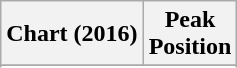<table class="wikitable sortable plainrowheaders" style="text-align:center;">
<tr>
<th>Chart (2016)</th>
<th>Peak<br>Position</th>
</tr>
<tr>
</tr>
<tr>
</tr>
</table>
